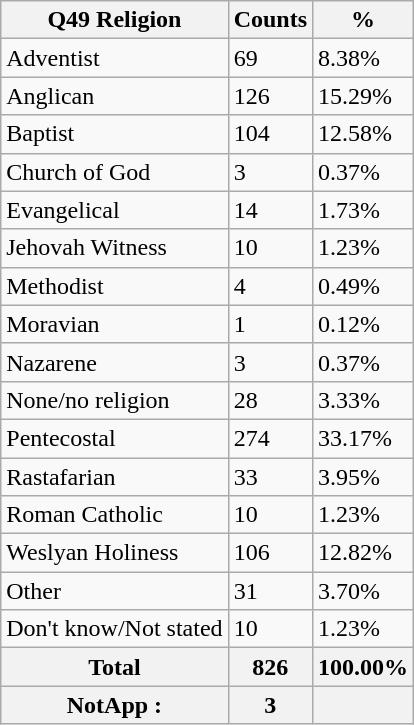<table class="wikitable sortable">
<tr>
<th>Q49 Religion</th>
<th>Counts</th>
<th>%</th>
</tr>
<tr>
<td>Adventist</td>
<td>69</td>
<td>8.38%</td>
</tr>
<tr>
<td>Anglican</td>
<td>126</td>
<td>15.29%</td>
</tr>
<tr>
<td>Baptist</td>
<td>104</td>
<td>12.58%</td>
</tr>
<tr>
<td>Church of God</td>
<td>3</td>
<td>0.37%</td>
</tr>
<tr>
<td>Evangelical</td>
<td>14</td>
<td>1.73%</td>
</tr>
<tr>
<td>Jehovah Witness</td>
<td>10</td>
<td>1.23%</td>
</tr>
<tr>
<td>Methodist</td>
<td>4</td>
<td>0.49%</td>
</tr>
<tr>
<td>Moravian</td>
<td>1</td>
<td>0.12%</td>
</tr>
<tr>
<td>Nazarene</td>
<td>3</td>
<td>0.37%</td>
</tr>
<tr>
<td>None/no religion</td>
<td>28</td>
<td>3.33%</td>
</tr>
<tr>
<td>Pentecostal</td>
<td>274</td>
<td>33.17%</td>
</tr>
<tr>
<td>Rastafarian</td>
<td>33</td>
<td>3.95%</td>
</tr>
<tr>
<td>Roman Catholic</td>
<td>10</td>
<td>1.23%</td>
</tr>
<tr>
<td>Weslyan Holiness</td>
<td>106</td>
<td>12.82%</td>
</tr>
<tr>
<td>Other</td>
<td>31</td>
<td>3.70%</td>
</tr>
<tr>
<td>Don't know/Not stated</td>
<td>10</td>
<td>1.23%</td>
</tr>
<tr>
<th>Total</th>
<th>826</th>
<th>100.00%</th>
</tr>
<tr>
<th>NotApp :</th>
<th>3</th>
<th></th>
</tr>
</table>
